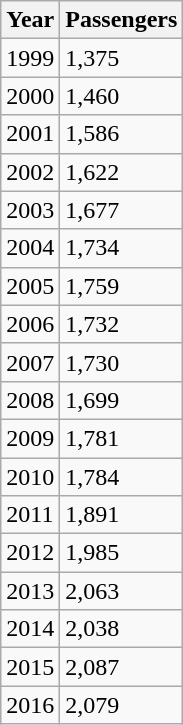<table class="wikitable">
<tr>
<th>Year</th>
<th>Passengers</th>
</tr>
<tr>
<td>1999</td>
<td>1,375</td>
</tr>
<tr>
<td>2000</td>
<td>1,460</td>
</tr>
<tr>
<td>2001</td>
<td>1,586</td>
</tr>
<tr>
<td>2002</td>
<td>1,622</td>
</tr>
<tr>
<td>2003</td>
<td>1,677</td>
</tr>
<tr>
<td>2004</td>
<td>1,734</td>
</tr>
<tr>
<td>2005</td>
<td>1,759</td>
</tr>
<tr>
<td>2006</td>
<td>1,732</td>
</tr>
<tr>
<td>2007</td>
<td>1,730</td>
</tr>
<tr>
<td>2008</td>
<td>1,699</td>
</tr>
<tr>
<td>2009</td>
<td>1,781</td>
</tr>
<tr>
<td>2010</td>
<td>1,784</td>
</tr>
<tr>
<td>2011</td>
<td>1,891</td>
</tr>
<tr>
<td>2012</td>
<td>1,985</td>
</tr>
<tr>
<td>2013</td>
<td>2,063</td>
</tr>
<tr>
<td>2014</td>
<td>2,038</td>
</tr>
<tr>
<td>2015</td>
<td>2,087</td>
</tr>
<tr>
<td>2016</td>
<td>2,079</td>
</tr>
</table>
